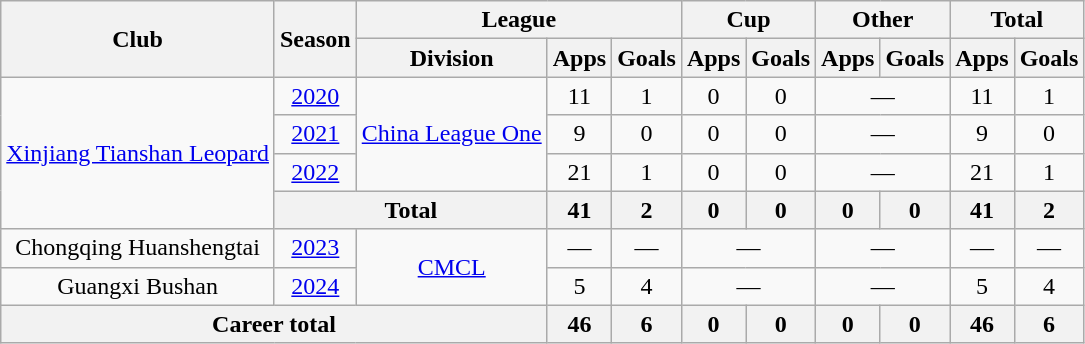<table class="wikitable" style="text-align: center">
<tr>
<th rowspan="2">Club</th>
<th rowspan="2">Season</th>
<th colspan="3">League</th>
<th colspan="2">Cup</th>
<th colspan="2">Other</th>
<th colspan="2">Total</th>
</tr>
<tr>
<th>Division</th>
<th>Apps</th>
<th>Goals</th>
<th>Apps</th>
<th>Goals</th>
<th>Apps</th>
<th>Goals</th>
<th>Apps</th>
<th>Goals</th>
</tr>
<tr>
<td rowspan="4"><a href='#'>Xinjiang Tianshan Leopard</a></td>
<td><a href='#'>2020</a></td>
<td rowspan="3"><a href='#'>China League One</a></td>
<td>11</td>
<td>1</td>
<td>0</td>
<td>0</td>
<td colspan="2">—</td>
<td>11</td>
<td>1</td>
</tr>
<tr>
<td><a href='#'>2021</a></td>
<td>9</td>
<td>0</td>
<td>0</td>
<td>0</td>
<td colspan="2">—</td>
<td>9</td>
<td>0</td>
</tr>
<tr>
<td><a href='#'>2022</a></td>
<td>21</td>
<td>1</td>
<td>0</td>
<td>0</td>
<td colspan="2">—</td>
<td>21</td>
<td>1</td>
</tr>
<tr>
<th colspan=2>Total</th>
<th>41</th>
<th>2</th>
<th>0</th>
<th>0</th>
<th>0</th>
<th>0</th>
<th>41</th>
<th>2</th>
</tr>
<tr>
<td>Chongqing Huanshengtai</td>
<td><a href='#'>2023</a></td>
<td rowspan="2"><a href='#'>CMCL</a></td>
<td>—</td>
<td>—</td>
<td colspan="2">—</td>
<td colspan="2">—</td>
<td>—</td>
<td>—</td>
</tr>
<tr>
<td>Guangxi Bushan</td>
<td><a href='#'>2024</a></td>
<td>5</td>
<td>4</td>
<td colspan="2">—</td>
<td colspan="2">—</td>
<td>5</td>
<td>4</td>
</tr>
<tr>
<th colspan=3>Career total</th>
<th>46</th>
<th>6</th>
<th>0</th>
<th>0</th>
<th>0</th>
<th>0</th>
<th>46</th>
<th>6</th>
</tr>
</table>
